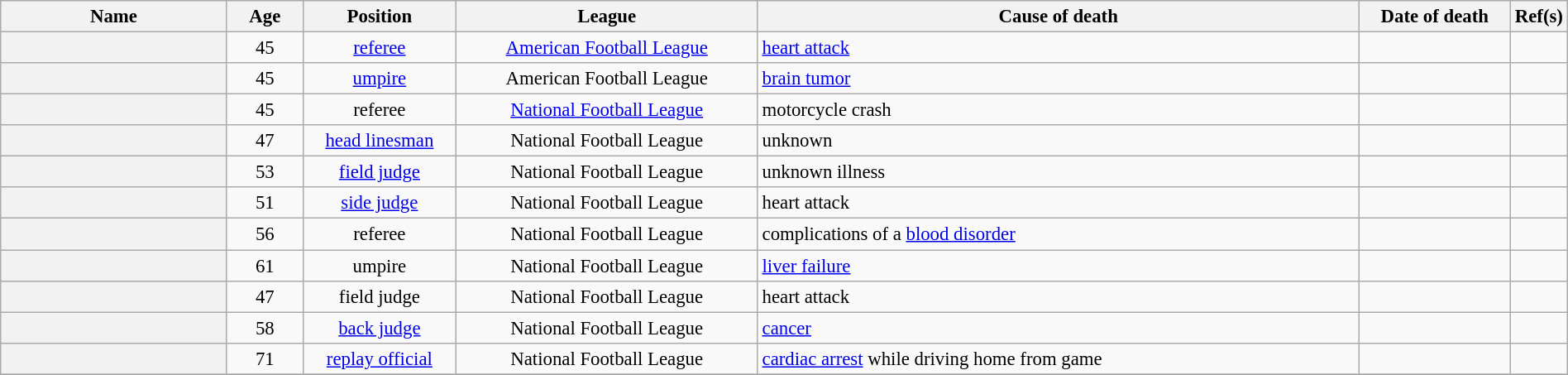<table class="wikitable sortable plainrowheaders" style="width: 100%; font-size:95%; text-align:center;">
<tr>
<th scope="col" style="width: 15%;">Name</th>
<th scope="col" style="width: 5%;">Age</th>
<th scope="col" style="width: 10%;">Position</th>
<th scope="col" style="width: 20%;">League</th>
<th scope="col" style="width: 40%;">Cause of death</th>
<th scope="col" style="width: 50%;">Date of death</th>
<th scope="col" class=unsortable style="width: 5%;">Ref(s)</th>
</tr>
<tr>
<th scope="row" style="text-align:center"></th>
<td>45</td>
<td><a href='#'>referee</a></td>
<td><a href='#'>American Football League</a></td>
<td style="text-align:left"><a href='#'>heart attack</a></td>
<td></td>
<td></td>
</tr>
<tr>
<th scope="row" style="text-align:center"></th>
<td>45</td>
<td><a href='#'>umpire</a></td>
<td>American Football League</td>
<td style="text-align:left"><a href='#'>brain tumor</a></td>
<td></td>
<td></td>
</tr>
<tr>
<th scope="row" style="text-align:center"></th>
<td>45</td>
<td>referee</td>
<td><a href='#'>National Football League</a></td>
<td style="text-align:left">motorcycle crash</td>
<td></td>
<td></td>
</tr>
<tr>
<th scope="row" style="text-align:center"></th>
<td>47</td>
<td><a href='#'>head linesman</a></td>
<td>National Football League</td>
<td style="text-align:left">unknown</td>
<td></td>
<td></td>
</tr>
<tr>
<th scope="row" style="text-align:center"></th>
<td>53</td>
<td><a href='#'>field judge</a></td>
<td>National Football League</td>
<td style="text-align:left">unknown illness</td>
<td></td>
<td><br></td>
</tr>
<tr>
<th scope="row" style="text-align:center"></th>
<td>51</td>
<td><a href='#'>side judge</a></td>
<td>National Football League</td>
<td style="text-align:left">heart attack</td>
<td></td>
<td></td>
</tr>
<tr>
<th scope="row" style="text-align:center"></th>
<td>56</td>
<td>referee</td>
<td>National Football League</td>
<td style="text-align:left">complications of a <a href='#'>blood disorder</a></td>
<td></td>
<td></td>
</tr>
<tr>
<th scope="row" style="text-align:center"></th>
<td>61</td>
<td>umpire</td>
<td>National Football League</td>
<td style="text-align:left"><a href='#'>liver failure</a></td>
<td></td>
<td></td>
</tr>
<tr>
<th scope="row" style="text-align:center"></th>
<td>47</td>
<td>field judge</td>
<td>National Football League</td>
<td style="text-align:left">heart attack</td>
<td></td>
<td></td>
</tr>
<tr>
<th scope="row" style="text-align:center"></th>
<td>58</td>
<td><a href='#'>back judge</a></td>
<td>National Football League</td>
<td style="text-align:left"><a href='#'>cancer</a></td>
<td></td>
<td></td>
</tr>
<tr>
<th scope="row" style="text-align:center"></th>
<td>71</td>
<td><a href='#'>replay official</a></td>
<td>National Football League</td>
<td style="text-align:left"><a href='#'>cardiac arrest</a> while driving home from game</td>
<td></td>
<td></td>
</tr>
<tr>
</tr>
</table>
